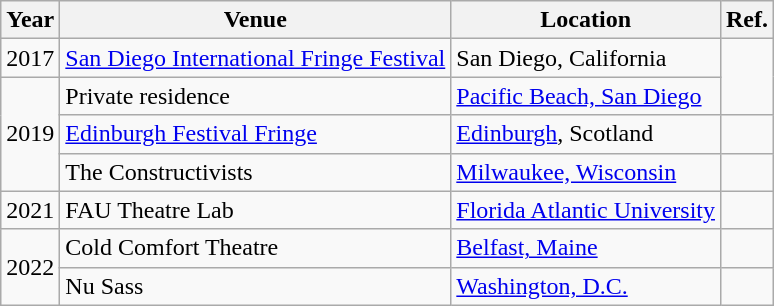<table class="wikitable">
<tr>
<th>Year</th>
<th>Venue</th>
<th>Location</th>
<th>Ref.</th>
</tr>
<tr>
<td>2017</td>
<td><a href='#'>San Diego International Fringe Festival</a></td>
<td>San Diego, California</td>
<td rowspan="2"></td>
</tr>
<tr>
<td rowspan="3">2019</td>
<td>Private residence</td>
<td><a href='#'>Pacific Beach, San Diego</a></td>
</tr>
<tr>
<td><a href='#'>Edinburgh Festival Fringe</a></td>
<td><a href='#'>Edinburgh</a>, Scotland</td>
<td></td>
</tr>
<tr>
<td>The Constructivists</td>
<td><a href='#'>Milwaukee, Wisconsin</a></td>
<td></td>
</tr>
<tr>
<td>2021</td>
<td>FAU Theatre Lab</td>
<td><a href='#'>Florida Atlantic University</a></td>
<td></td>
</tr>
<tr>
<td rowspan="2">2022</td>
<td>Cold Comfort Theatre</td>
<td><a href='#'>Belfast, Maine</a></td>
<td></td>
</tr>
<tr>
<td>Nu Sass</td>
<td><a href='#'>Washington, D.C.</a></td>
<td></td>
</tr>
</table>
